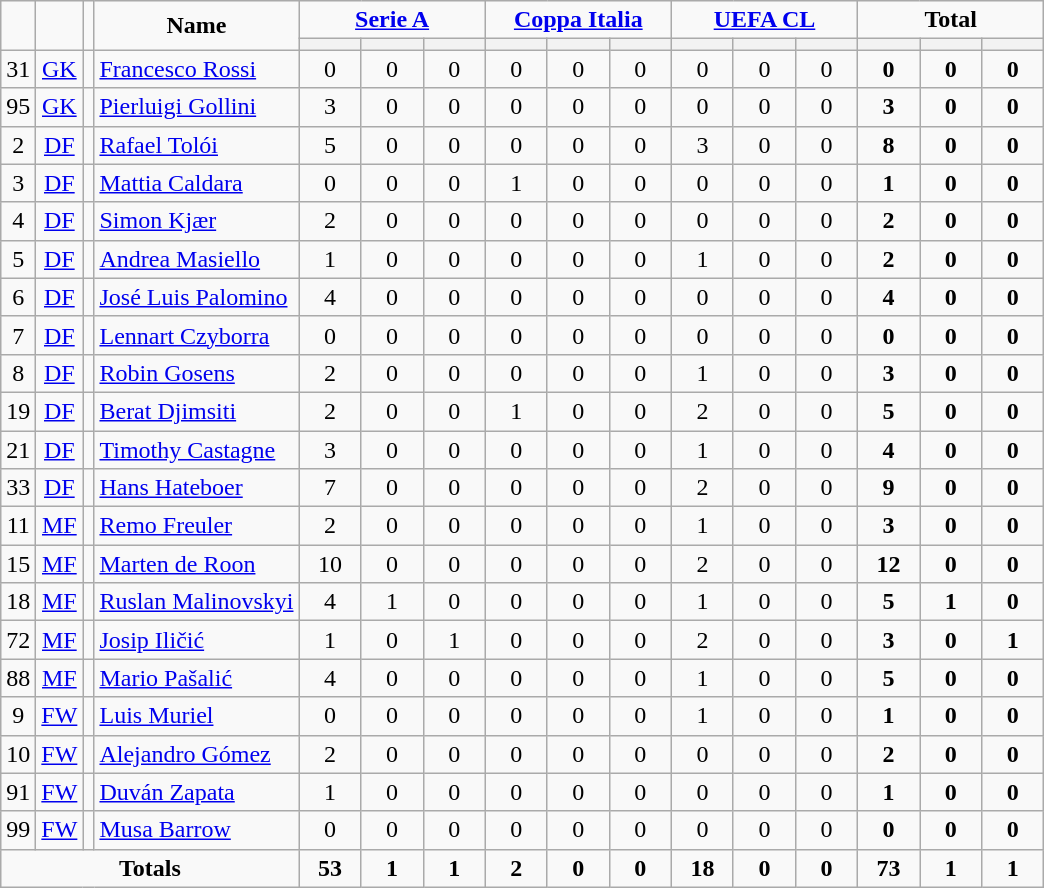<table class="wikitable" style="text-align:center;">
<tr>
<td rowspan="2" !width=15><strong></strong></td>
<td rowspan="2" !width=15><strong></strong></td>
<td rowspan="2" !width=15><strong></strong></td>
<td rowspan="2" !width=120><strong>Name</strong></td>
<td colspan="3"><strong><a href='#'>Serie A</a></strong></td>
<td colspan="3"><strong><a href='#'>Coppa Italia</a></strong></td>
<td colspan="3"><strong><a href='#'>UEFA CL</a></strong></td>
<td colspan="3"><strong>Total</strong></td>
</tr>
<tr>
<th width=34; background:#fe9;"></th>
<th width=34; background:#fe9;"></th>
<th width=34; background:#ff8888;"></th>
<th width=34; background:#fe9;"></th>
<th width=34; background:#fe9;"></th>
<th width=34; background:#ff8888;"></th>
<th width=34; background:#fe9;"></th>
<th width=34; background:#fe9;"></th>
<th width=34; background:#ff8888;"></th>
<th width=34; background:#fe9;"></th>
<th width=34; background:#fe9;"></th>
<th width=34; background:#ff8888;"></th>
</tr>
<tr>
<td>31</td>
<td><a href='#'>GK</a></td>
<td></td>
<td align=left><a href='#'>Francesco Rossi</a></td>
<td>0</td>
<td>0</td>
<td>0</td>
<td>0</td>
<td>0</td>
<td>0</td>
<td>0</td>
<td>0</td>
<td>0</td>
<td><strong>0</strong></td>
<td><strong>0</strong></td>
<td><strong>0</strong></td>
</tr>
<tr>
<td>95</td>
<td><a href='#'>GK</a></td>
<td></td>
<td align=left><a href='#'>Pierluigi Gollini</a></td>
<td>3</td>
<td>0</td>
<td>0</td>
<td>0</td>
<td>0</td>
<td>0</td>
<td>0</td>
<td>0</td>
<td>0</td>
<td><strong>3</strong></td>
<td><strong>0</strong></td>
<td><strong>0</strong></td>
</tr>
<tr>
<td>2</td>
<td><a href='#'>DF</a></td>
<td></td>
<td align=left><a href='#'>Rafael Tolói</a></td>
<td>5</td>
<td>0</td>
<td>0</td>
<td>0</td>
<td>0</td>
<td>0</td>
<td>3</td>
<td>0</td>
<td>0</td>
<td><strong>8</strong></td>
<td><strong>0</strong></td>
<td><strong>0</strong></td>
</tr>
<tr>
<td>3</td>
<td><a href='#'>DF</a></td>
<td></td>
<td align=left><a href='#'>Mattia Caldara</a></td>
<td>0</td>
<td>0</td>
<td>0</td>
<td>1</td>
<td>0</td>
<td>0</td>
<td>0</td>
<td>0</td>
<td>0</td>
<td><strong>1</strong></td>
<td><strong>0</strong></td>
<td><strong>0</strong></td>
</tr>
<tr>
<td>4</td>
<td><a href='#'>DF</a></td>
<td></td>
<td align=left><a href='#'>Simon Kjær</a></td>
<td>2</td>
<td>0</td>
<td>0</td>
<td>0</td>
<td>0</td>
<td>0</td>
<td>0</td>
<td>0</td>
<td>0</td>
<td><strong>2</strong></td>
<td><strong>0</strong></td>
<td><strong>0</strong></td>
</tr>
<tr>
<td>5</td>
<td><a href='#'>DF</a></td>
<td></td>
<td align=left><a href='#'>Andrea Masiello</a></td>
<td>1</td>
<td>0</td>
<td>0</td>
<td>0</td>
<td>0</td>
<td>0</td>
<td>1</td>
<td>0</td>
<td>0</td>
<td><strong>2</strong></td>
<td><strong>0</strong></td>
<td><strong>0</strong></td>
</tr>
<tr>
<td>6</td>
<td><a href='#'>DF</a></td>
<td></td>
<td align=left><a href='#'>José Luis Palomino</a></td>
<td>4</td>
<td>0</td>
<td>0</td>
<td>0</td>
<td>0</td>
<td>0</td>
<td>0</td>
<td>0</td>
<td>0</td>
<td><strong>4</strong></td>
<td><strong>0</strong></td>
<td><strong>0</strong></td>
</tr>
<tr>
<td>7</td>
<td><a href='#'>DF</a></td>
<td></td>
<td align=left><a href='#'>Lennart Czyborra</a></td>
<td>0</td>
<td>0</td>
<td>0</td>
<td>0</td>
<td>0</td>
<td>0</td>
<td>0</td>
<td>0</td>
<td>0</td>
<td><strong>0</strong></td>
<td><strong>0</strong></td>
<td><strong>0</strong></td>
</tr>
<tr>
<td>8</td>
<td><a href='#'>DF</a></td>
<td></td>
<td align=left><a href='#'>Robin Gosens</a></td>
<td>2</td>
<td>0</td>
<td>0</td>
<td>0</td>
<td>0</td>
<td>0</td>
<td>1</td>
<td>0</td>
<td>0</td>
<td><strong>3</strong></td>
<td><strong>0</strong></td>
<td><strong>0</strong></td>
</tr>
<tr>
<td>19</td>
<td><a href='#'>DF</a></td>
<td></td>
<td align=left><a href='#'>Berat Djimsiti</a></td>
<td>2</td>
<td>0</td>
<td>0</td>
<td>1</td>
<td>0</td>
<td>0</td>
<td>2</td>
<td>0</td>
<td>0</td>
<td><strong>5</strong></td>
<td><strong>0</strong></td>
<td><strong>0</strong></td>
</tr>
<tr>
<td>21</td>
<td><a href='#'>DF</a></td>
<td></td>
<td align=left><a href='#'>Timothy Castagne</a></td>
<td>3</td>
<td>0</td>
<td>0</td>
<td>0</td>
<td>0</td>
<td>0</td>
<td>1</td>
<td>0</td>
<td>0</td>
<td><strong>4</strong></td>
<td><strong>0</strong></td>
<td><strong>0</strong></td>
</tr>
<tr>
<td>33</td>
<td><a href='#'>DF</a></td>
<td></td>
<td align=left><a href='#'>Hans Hateboer</a></td>
<td>7</td>
<td>0</td>
<td>0</td>
<td>0</td>
<td>0</td>
<td>0</td>
<td>2</td>
<td>0</td>
<td>0</td>
<td><strong>9</strong></td>
<td><strong>0</strong></td>
<td><strong>0</strong></td>
</tr>
<tr>
<td>11</td>
<td><a href='#'>MF</a></td>
<td></td>
<td align=left><a href='#'>Remo Freuler</a></td>
<td>2</td>
<td>0</td>
<td>0</td>
<td>0</td>
<td>0</td>
<td>0</td>
<td>1</td>
<td>0</td>
<td>0</td>
<td><strong>3</strong></td>
<td><strong>0</strong></td>
<td><strong>0</strong></td>
</tr>
<tr>
<td>15</td>
<td><a href='#'>MF</a></td>
<td></td>
<td align=left><a href='#'>Marten de Roon</a></td>
<td>10</td>
<td>0</td>
<td>0</td>
<td>0</td>
<td>0</td>
<td>0</td>
<td>2</td>
<td>0</td>
<td>0</td>
<td><strong>12</strong></td>
<td><strong>0</strong></td>
<td><strong>0</strong></td>
</tr>
<tr>
<td>18</td>
<td><a href='#'>MF</a></td>
<td></td>
<td align=left><a href='#'>Ruslan Malinovskyi</a></td>
<td>4</td>
<td>1</td>
<td>0</td>
<td>0</td>
<td>0</td>
<td>0</td>
<td>1</td>
<td>0</td>
<td>0</td>
<td><strong>5</strong></td>
<td><strong>1</strong></td>
<td><strong>0</strong></td>
</tr>
<tr>
<td>72</td>
<td><a href='#'>MF</a></td>
<td></td>
<td align=left><a href='#'>Josip Iličić</a></td>
<td>1</td>
<td>0</td>
<td>1</td>
<td>0</td>
<td>0</td>
<td>0</td>
<td>2</td>
<td>0</td>
<td>0</td>
<td><strong>3</strong></td>
<td><strong>0</strong></td>
<td><strong>1</strong></td>
</tr>
<tr>
<td>88</td>
<td><a href='#'>MF</a></td>
<td></td>
<td align=left><a href='#'>Mario Pašalić</a></td>
<td>4</td>
<td>0</td>
<td>0</td>
<td>0</td>
<td>0</td>
<td>0</td>
<td>1</td>
<td>0</td>
<td>0</td>
<td><strong>5</strong></td>
<td><strong>0</strong></td>
<td><strong>0</strong></td>
</tr>
<tr>
<td>9</td>
<td><a href='#'>FW</a></td>
<td></td>
<td align=left><a href='#'>Luis Muriel</a></td>
<td>0</td>
<td>0</td>
<td>0</td>
<td>0</td>
<td>0</td>
<td>0</td>
<td>1</td>
<td>0</td>
<td>0</td>
<td><strong>1</strong></td>
<td><strong>0</strong></td>
<td><strong>0</strong></td>
</tr>
<tr>
<td>10</td>
<td><a href='#'>FW</a></td>
<td></td>
<td align=left><a href='#'>Alejandro Gómez</a></td>
<td>2</td>
<td>0</td>
<td>0</td>
<td>0</td>
<td>0</td>
<td>0</td>
<td>0</td>
<td>0</td>
<td>0</td>
<td><strong>2</strong></td>
<td><strong>0</strong></td>
<td><strong>0</strong></td>
</tr>
<tr>
<td>91</td>
<td><a href='#'>FW</a></td>
<td></td>
<td align=left><a href='#'>Duván Zapata</a></td>
<td>1</td>
<td>0</td>
<td>0</td>
<td>0</td>
<td>0</td>
<td>0</td>
<td>0</td>
<td>0</td>
<td>0</td>
<td><strong>1</strong></td>
<td><strong>0</strong></td>
<td><strong>0</strong></td>
</tr>
<tr>
<td>99</td>
<td><a href='#'>FW</a></td>
<td></td>
<td align=left><a href='#'>Musa Barrow</a></td>
<td>0</td>
<td>0</td>
<td>0</td>
<td>0</td>
<td>0</td>
<td>0</td>
<td>0</td>
<td>0</td>
<td>0</td>
<td><strong>0</strong></td>
<td><strong>0</strong></td>
<td><strong>0</strong></td>
</tr>
<tr>
<td colspan=4><strong>Totals</strong></td>
<td><strong>53</strong></td>
<td><strong>1</strong></td>
<td><strong>1</strong></td>
<td><strong>2</strong></td>
<td><strong>0</strong></td>
<td><strong>0</strong></td>
<td><strong>18</strong></td>
<td><strong>0</strong></td>
<td><strong>0</strong></td>
<td><strong>73</strong></td>
<td><strong>1</strong></td>
<td><strong>1</strong></td>
</tr>
</table>
